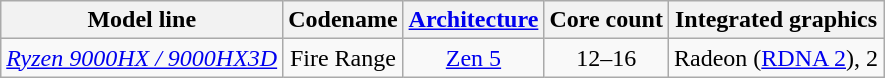<table class="wikitable" style="text-align: center;">
<tr>
<th>Model line</th>
<th>Codename</th>
<th><a href='#'>Architecture</a></th>
<th>Core count</th>
<th>Integrated graphics</th>
</tr>
<tr>
<td style="text-align: left;"><a href='#'><em>Ryzen 9000HX / 9000HX3D</em></a></td>
<td>Fire Range</td>
<td><a href='#'>Zen 5</a></td>
<td>12–16</td>
<td>Radeon (<a href='#'>RDNA 2</a>), 2 </td>
</tr>
</table>
